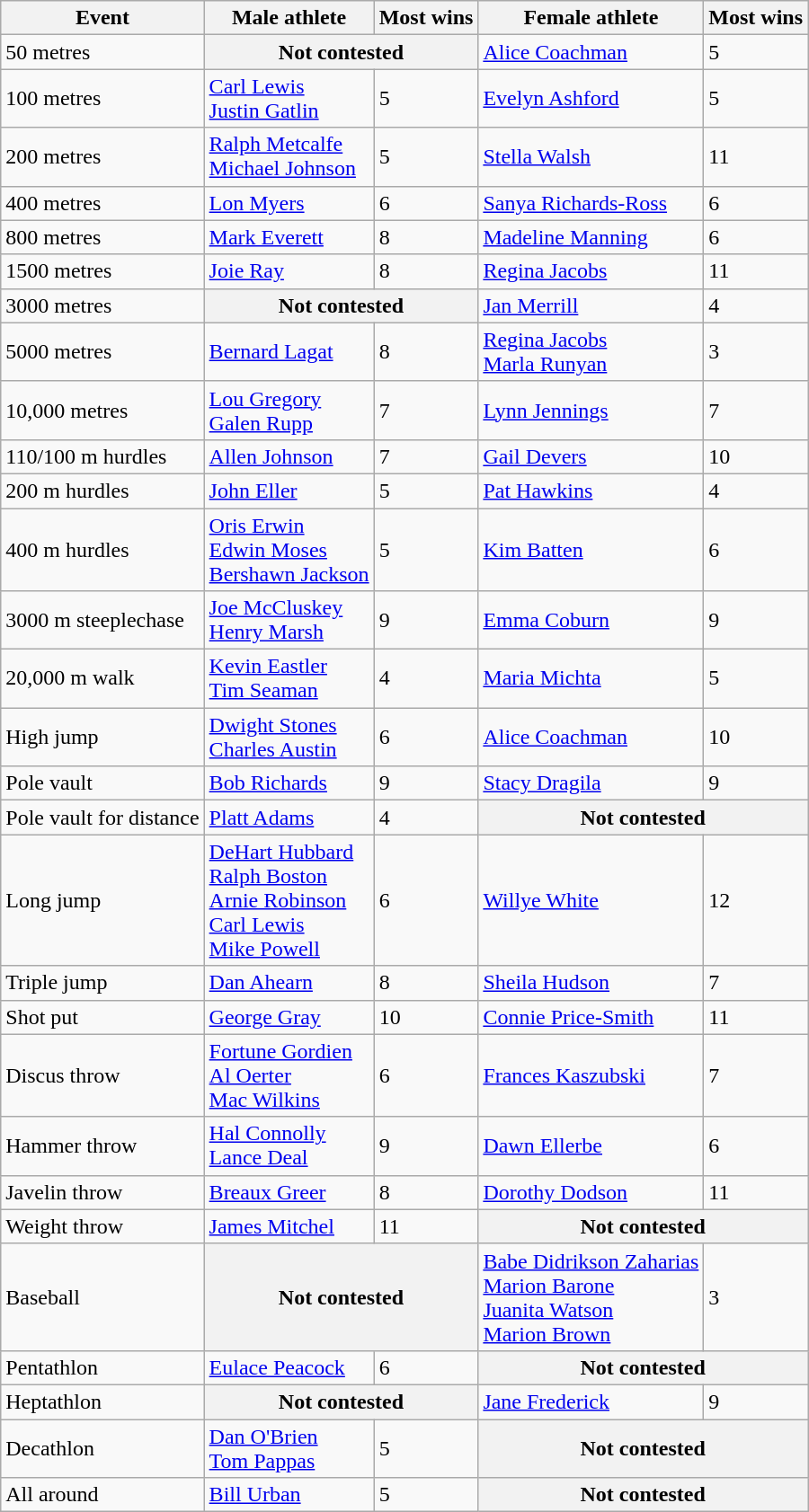<table class="wikitable">
<tr>
<th>Event</th>
<th>Male athlete</th>
<th>Most wins</th>
<th>Female athlete</th>
<th>Most wins</th>
</tr>
<tr>
<td>50 metres</td>
<th colspan=2>Not contested</th>
<td><a href='#'>Alice Coachman</a></td>
<td>5</td>
</tr>
<tr>
<td>100 metres</td>
<td><a href='#'>Carl Lewis</a><br><a href='#'>Justin Gatlin</a></td>
<td>5</td>
<td><a href='#'>Evelyn Ashford</a></td>
<td>5</td>
</tr>
<tr>
<td>200 metres</td>
<td><a href='#'>Ralph Metcalfe</a><br><a href='#'>Michael Johnson</a></td>
<td>5</td>
<td><a href='#'>Stella Walsh</a></td>
<td>11</td>
</tr>
<tr>
<td>400 metres</td>
<td><a href='#'>Lon Myers</a></td>
<td>6</td>
<td><a href='#'>Sanya Richards-Ross</a></td>
<td>6</td>
</tr>
<tr>
<td>800 metres</td>
<td><a href='#'>Mark Everett</a></td>
<td>8</td>
<td><a href='#'>Madeline Manning</a></td>
<td>6</td>
</tr>
<tr>
<td>1500 metres</td>
<td><a href='#'>Joie Ray</a></td>
<td>8</td>
<td><a href='#'>Regina Jacobs</a></td>
<td>11</td>
</tr>
<tr>
<td>3000 metres</td>
<th colspan=2>Not contested</th>
<td><a href='#'>Jan Merrill</a></td>
<td>4</td>
</tr>
<tr>
<td>5000 metres</td>
<td><a href='#'>Bernard Lagat</a></td>
<td>8</td>
<td><a href='#'>Regina Jacobs</a><br><a href='#'>Marla Runyan</a></td>
<td>3</td>
</tr>
<tr>
<td>10,000 metres</td>
<td><a href='#'>Lou Gregory</a><br><a href='#'>Galen Rupp</a></td>
<td>7</td>
<td><a href='#'>Lynn Jennings</a></td>
<td>7</td>
</tr>
<tr>
<td>110/100 m hurdles</td>
<td><a href='#'>Allen Johnson</a></td>
<td>7</td>
<td><a href='#'>Gail Devers</a></td>
<td>10</td>
</tr>
<tr>
<td>200 m hurdles</td>
<td><a href='#'>John Eller</a></td>
<td>5</td>
<td><a href='#'>Pat Hawkins</a></td>
<td>4</td>
</tr>
<tr>
<td>400 m hurdles</td>
<td><a href='#'>Oris Erwin</a><br><a href='#'>Edwin Moses</a><br><a href='#'>Bershawn Jackson</a></td>
<td>5</td>
<td><a href='#'>Kim Batten</a></td>
<td>6</td>
</tr>
<tr>
<td>3000 m steeplechase</td>
<td><a href='#'>Joe McCluskey</a><br><a href='#'>Henry Marsh</a></td>
<td>9</td>
<td><a href='#'>Emma Coburn</a></td>
<td>9</td>
</tr>
<tr>
<td>20,000 m walk</td>
<td><a href='#'>Kevin Eastler</a><br><a href='#'>Tim Seaman</a></td>
<td>4</td>
<td><a href='#'>Maria Michta</a></td>
<td>5</td>
</tr>
<tr>
<td>High jump</td>
<td><a href='#'>Dwight Stones</a><br><a href='#'>Charles Austin</a></td>
<td>6</td>
<td><a href='#'>Alice Coachman</a></td>
<td>10</td>
</tr>
<tr>
<td>Pole vault</td>
<td><a href='#'>Bob Richards</a></td>
<td>9</td>
<td><a href='#'>Stacy Dragila</a></td>
<td>9</td>
</tr>
<tr>
<td>Pole vault for distance</td>
<td><a href='#'>Platt Adams</a></td>
<td>4</td>
<th colspan=2>Not contested</th>
</tr>
<tr>
<td>Long jump</td>
<td><a href='#'>DeHart Hubbard</a><br><a href='#'>Ralph Boston</a><br><a href='#'>Arnie Robinson</a><br><a href='#'>Carl Lewis</a><br><a href='#'>Mike Powell</a></td>
<td>6</td>
<td><a href='#'>Willye White</a></td>
<td>12</td>
</tr>
<tr>
<td>Triple jump</td>
<td><a href='#'>Dan Ahearn</a></td>
<td>8</td>
<td><a href='#'>Sheila Hudson</a></td>
<td>7</td>
</tr>
<tr>
<td>Shot put</td>
<td><a href='#'>George Gray</a></td>
<td>10</td>
<td><a href='#'>Connie Price-Smith</a></td>
<td>11</td>
</tr>
<tr>
<td>Discus throw</td>
<td><a href='#'>Fortune Gordien</a><br><a href='#'>Al Oerter</a><br><a href='#'>Mac Wilkins</a></td>
<td>6</td>
<td><a href='#'>Frances Kaszubski</a></td>
<td>7</td>
</tr>
<tr>
<td>Hammer throw</td>
<td><a href='#'>Hal Connolly</a><br><a href='#'>Lance Deal</a></td>
<td>9</td>
<td><a href='#'>Dawn Ellerbe</a></td>
<td>6</td>
</tr>
<tr>
<td>Javelin throw</td>
<td><a href='#'>Breaux Greer</a></td>
<td>8</td>
<td><a href='#'>Dorothy Dodson</a></td>
<td>11</td>
</tr>
<tr>
<td>Weight throw</td>
<td><a href='#'>James Mitchel</a></td>
<td>11</td>
<th colspan=2>Not contested</th>
</tr>
<tr>
<td>Baseball</td>
<th colspan=2>Not contested</th>
<td><a href='#'>Babe Didrikson Zaharias</a><br><a href='#'>Marion Barone</a><br><a href='#'>Juanita Watson</a><br><a href='#'>Marion Brown</a></td>
<td>3</td>
</tr>
<tr>
<td>Pentathlon</td>
<td><a href='#'>Eulace Peacock</a></td>
<td>6</td>
<th colspan=2>Not contested</th>
</tr>
<tr>
<td>Heptathlon</td>
<th colspan=2>Not contested</th>
<td><a href='#'>Jane Frederick</a></td>
<td>9</td>
</tr>
<tr>
<td>Decathlon</td>
<td><a href='#'>Dan O'Brien</a><br><a href='#'>Tom Pappas</a></td>
<td>5</td>
<th colspan=2>Not contested</th>
</tr>
<tr>
<td>All around</td>
<td><a href='#'>Bill Urban</a></td>
<td>5</td>
<th colspan=2>Not contested</th>
</tr>
</table>
